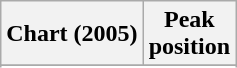<table class="wikitable plainrowheaders" style="text-align:center">
<tr>
<th scope="col">Chart (2005)</th>
<th scope="col">Peak<br>position</th>
</tr>
<tr>
</tr>
<tr>
</tr>
<tr>
</tr>
</table>
